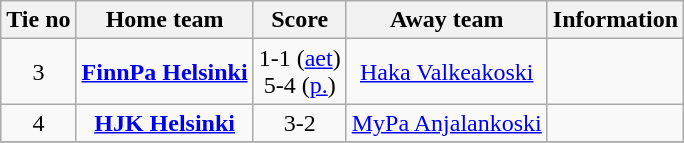<table class="wikitable" style="text-align:center">
<tr>
<th style= width="40px">Tie no</th>
<th style= width="150px">Home team</th>
<th style= width="60px">Score</th>
<th style= width="150px">Away team</th>
<th style= width="30px">Information</th>
</tr>
<tr>
<td>3</td>
<td><strong><a href='#'>FinnPa Helsinki</a></strong></td>
<td>1-1 (<a href='#'>aet</a>)<br> 5-4  (<a href='#'>p.</a>)</td>
<td><a href='#'>Haka Valkeakoski</a></td>
<td></td>
</tr>
<tr>
<td>4</td>
<td><strong><a href='#'>HJK Helsinki</a></strong></td>
<td>3-2</td>
<td><a href='#'>MyPa Anjalankoski</a></td>
<td></td>
</tr>
<tr>
</tr>
</table>
